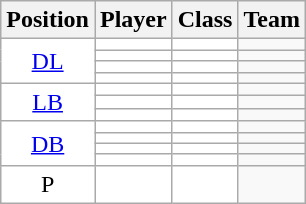<table class="wikitable sortable" border="1">
<tr>
<th>Position</th>
<th>Player</th>
<th>Class</th>
<th>Team</th>
</tr>
<tr>
<td style="text-align:center; background:white" rowspan=4><a href='#'>DL</a></td>
<td style="text-align:center; background:white"></td>
<td style="text-align:center; background:white"></td>
<td></td>
</tr>
<tr>
<td style="text-align:center; background:white"></td>
<td style="text-align:center; background:white"></td>
<td></td>
</tr>
<tr>
<td style="text-align:center; background:white"></td>
<td style="text-align:center; background:white"></td>
<td></td>
</tr>
<tr>
<td style="text-align:center; background:white"></td>
<td style="text-align:center; background:white"></td>
<td></td>
</tr>
<tr>
<td style="text-align:center; background:white" rowspan=3><a href='#'>LB</a></td>
<td style="text-align:center; background:white"></td>
<td style="text-align:center; background:white"></td>
<td></td>
</tr>
<tr>
<td style="text-align:center; background:white"></td>
<td style="text-align:center; background:white"></td>
<td></td>
</tr>
<tr>
<td style="text-align:center; background:white"></td>
<td style="text-align:center; background:white"></td>
<td></td>
</tr>
<tr>
<td style="text-align:center; background:white" rowspan=4><a href='#'>DB</a></td>
<td style="text-align:center; background:white"></td>
<td style="text-align:center; background:white"></td>
<td></td>
</tr>
<tr>
<td style="text-align:center; background:white"></td>
<td style="text-align:center; background:white"></td>
<td></td>
</tr>
<tr>
<td style="text-align:center; background:white"></td>
<td style="text-align:center; background:white"></td>
<td></td>
</tr>
<tr>
<td style="text-align:center; background:white"></td>
<td style="text-align:center; background:white"></td>
<td></td>
</tr>
<tr>
<td style="text-align:center; background:white">P</td>
<td style="text-align:center; background:white"></td>
<td style="text-align:center; background:white"></td>
<td></td>
</tr>
</table>
